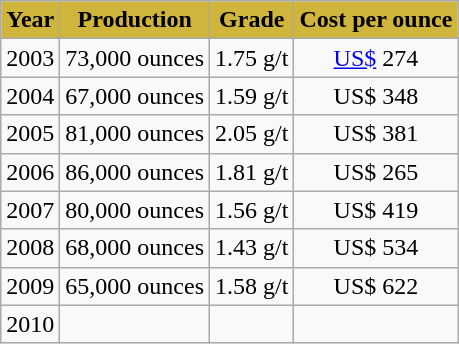<table class="wikitable">
<tr style="text-align:center; background:#cfb53b;">
<td><strong>Year</strong></td>
<td><strong>Production</strong></td>
<td><strong>Grade</strong></td>
<td><strong>Cost per ounce</strong></td>
</tr>
<tr style="text-align:center;">
<td>2003 </td>
<td>73,000 ounces</td>
<td>1.75 g/t</td>
<td><a href='#'>US$</a> 274</td>
</tr>
<tr style="text-align:center;">
<td>2004 </td>
<td>67,000 ounces</td>
<td>1.59 g/t</td>
<td>US$ 348</td>
</tr>
<tr style="text-align:center;">
<td>2005 </td>
<td>81,000 ounces</td>
<td>2.05 g/t</td>
<td>US$ 381</td>
</tr>
<tr style="text-align:center;">
<td>2006 </td>
<td>86,000 ounces</td>
<td>1.81 g/t</td>
<td>US$ 265</td>
</tr>
<tr style="text-align:center;">
<td>2007 </td>
<td>80,000 ounces</td>
<td>1.56 g/t</td>
<td>US$ 419</td>
</tr>
<tr style="text-align:center;">
<td>2008 </td>
<td>68,000 ounces</td>
<td>1.43 g/t</td>
<td>US$ 534</td>
</tr>
<tr style="text-align:center;">
<td>2009 </td>
<td>65,000 ounces</td>
<td>1.58 g/t</td>
<td>US$ 622</td>
</tr>
<tr style="text-align:center;">
<td>2010</td>
<td></td>
<td></td>
<td></td>
</tr>
</table>
